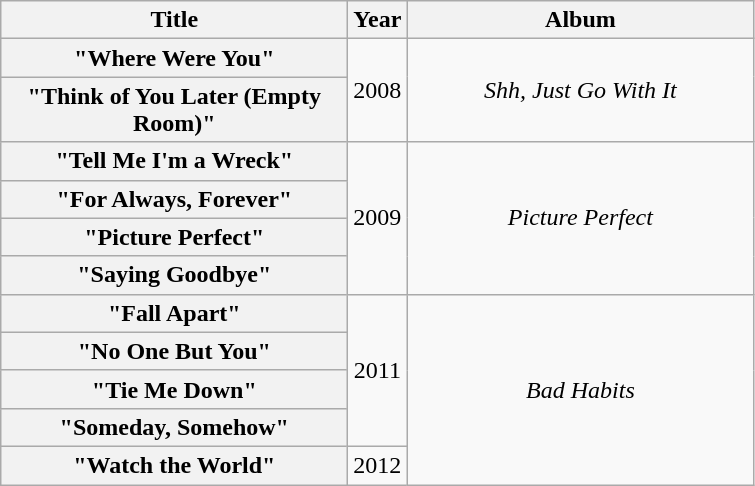<table class="wikitable plainrowheaders" style="text-align:center;">
<tr>
<th scope="col" style="width:14em;">Title</th>
<th scope="col">Year</th>
<th scope="col" style="width:14em;">Album</th>
</tr>
<tr>
<th scope="row">"Where Were You"</th>
<td rowspan="2">2008</td>
<td rowspan="2"><em>Shh, Just Go With It</em></td>
</tr>
<tr>
<th scope="row">"Think of You Later (Empty Room)"</th>
</tr>
<tr>
<th scope="row">"Tell Me I'm a Wreck"</th>
<td rowspan="4">2009</td>
<td rowspan="4"><em>Picture Perfect</em></td>
</tr>
<tr>
<th scope="row">"For Always, Forever"</th>
</tr>
<tr>
<th scope="row">"Picture Perfect"</th>
</tr>
<tr>
<th scope="row">"Saying Goodbye"</th>
</tr>
<tr>
<th scope="row">"Fall Apart"</th>
<td rowspan="4">2011</td>
<td rowspan="5"><em>Bad Habits</em></td>
</tr>
<tr>
<th scope="row">"No One But You"</th>
</tr>
<tr>
<th scope="row">"Tie Me Down"</th>
</tr>
<tr>
<th scope="row">"Someday, Somehow"</th>
</tr>
<tr>
<th scope="row">"Watch the World"</th>
<td>2012</td>
</tr>
</table>
